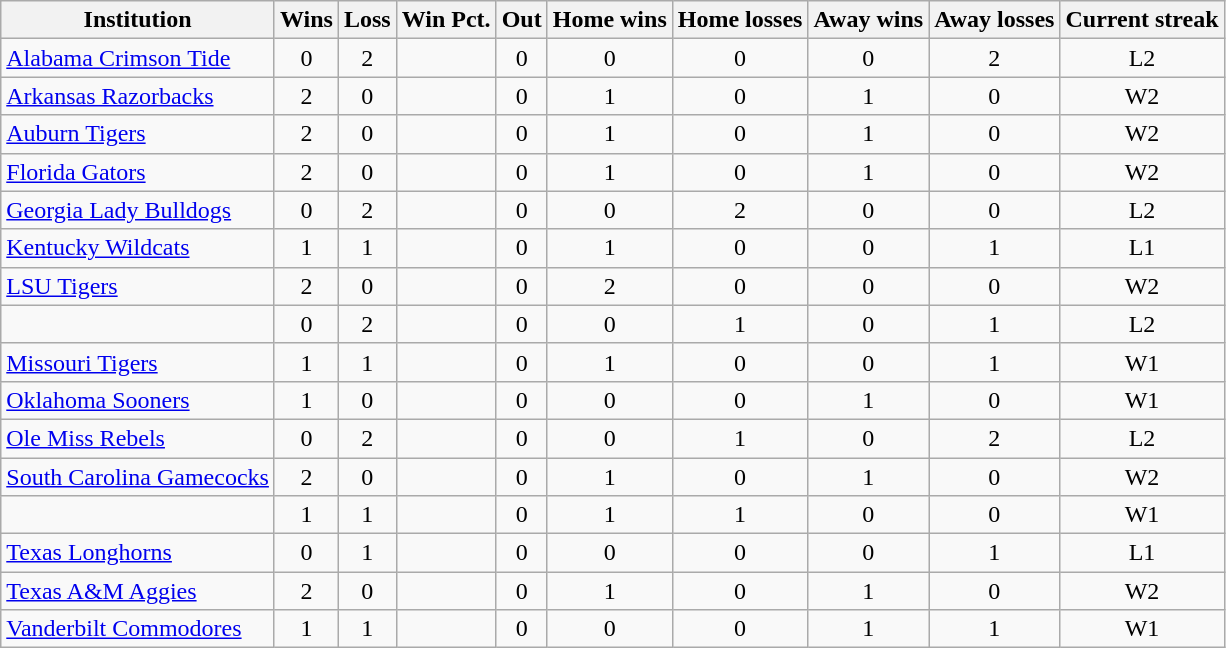<table class="wikitable sortable"  style="text-align:center;">
<tr>
<th>Institution</th>
<th>Wins</th>
<th>Loss</th>
<th>Win Pct.</th>
<th>Out</th>
<th>Home wins</th>
<th>Home losses</th>
<th>Away wins</th>
<th>Away losses</th>
<th>Current streak</th>
</tr>
<tr>
<td style="text-align:left"><a href='#'>Alabama Crimson Tide</a></td>
<td>0</td>
<td>2</td>
<td></td>
<td>0</td>
<td>0</td>
<td>0</td>
<td>0</td>
<td>2</td>
<td>L2</td>
</tr>
<tr>
<td style="text-align:left"><a href='#'>Arkansas Razorbacks</a></td>
<td>2</td>
<td>0</td>
<td></td>
<td>0</td>
<td>1</td>
<td>0</td>
<td>1</td>
<td>0</td>
<td>W2</td>
</tr>
<tr>
<td style="text-align:left"><a href='#'>Auburn Tigers</a></td>
<td>2</td>
<td>0</td>
<td></td>
<td>0</td>
<td>1</td>
<td>0</td>
<td>1</td>
<td>0</td>
<td>W2</td>
</tr>
<tr>
<td style="text-align:left"><a href='#'>Florida Gators</a></td>
<td>2</td>
<td>0</td>
<td></td>
<td>0</td>
<td>1</td>
<td>0</td>
<td>1</td>
<td>0</td>
<td>W2</td>
</tr>
<tr>
<td style="text-align:left"><a href='#'>Georgia Lady Bulldogs</a></td>
<td>0</td>
<td>2</td>
<td></td>
<td>0</td>
<td>0</td>
<td>2</td>
<td>0</td>
<td>0</td>
<td>L2</td>
</tr>
<tr>
<td style="text-align:left"><a href='#'>Kentucky Wildcats</a></td>
<td>1</td>
<td>1</td>
<td></td>
<td>0</td>
<td>1</td>
<td>0</td>
<td>0</td>
<td>1</td>
<td>L1</td>
</tr>
<tr>
<td style="text-align:left"><a href='#'>LSU Tigers</a></td>
<td>2</td>
<td>0</td>
<td></td>
<td>0</td>
<td>2</td>
<td>0</td>
<td>0</td>
<td>0</td>
<td>W2</td>
</tr>
<tr>
<td style="text-align:left"></td>
<td>0</td>
<td>2</td>
<td></td>
<td>0</td>
<td>0</td>
<td>1</td>
<td>0</td>
<td>1</td>
<td>L2</td>
</tr>
<tr>
<td style="text-align:left"><a href='#'>Missouri Tigers</a></td>
<td>1</td>
<td>1</td>
<td></td>
<td>0</td>
<td>1</td>
<td>0</td>
<td>0</td>
<td>1</td>
<td>W1</td>
</tr>
<tr>
<td style="text-align:left"><a href='#'>Oklahoma Sooners</a></td>
<td>1</td>
<td>0</td>
<td></td>
<td>0</td>
<td>0</td>
<td>0</td>
<td>1</td>
<td>0</td>
<td>W1</td>
</tr>
<tr>
<td style="text-align:left"><a href='#'>Ole Miss Rebels</a></td>
<td>0</td>
<td>2</td>
<td></td>
<td>0</td>
<td>0</td>
<td>1</td>
<td>0</td>
<td>2</td>
<td>L2</td>
</tr>
<tr>
<td style="text-align:left"><a href='#'>South Carolina Gamecocks</a></td>
<td>2</td>
<td>0</td>
<td></td>
<td>0</td>
<td>1</td>
<td>0</td>
<td>1</td>
<td>0</td>
<td>W2</td>
</tr>
<tr>
<td style="text-align:left"></td>
<td>1</td>
<td>1</td>
<td></td>
<td>0</td>
<td>1</td>
<td>1</td>
<td>0</td>
<td>0</td>
<td>W1</td>
</tr>
<tr>
<td style="text-align:left"><a href='#'>Texas Longhorns</a></td>
<td>0</td>
<td>1</td>
<td></td>
<td>0</td>
<td>0</td>
<td>0</td>
<td>0</td>
<td>1</td>
<td>L1</td>
</tr>
<tr>
<td style="text-align:left"><a href='#'>Texas A&M Aggies</a></td>
<td>2</td>
<td>0</td>
<td></td>
<td>0</td>
<td>1</td>
<td>0</td>
<td>1</td>
<td>0</td>
<td>W2</td>
</tr>
<tr>
<td style="text-align:left"><a href='#'>Vanderbilt Commodores</a></td>
<td>1</td>
<td>1</td>
<td></td>
<td>0</td>
<td>0</td>
<td>0</td>
<td>1</td>
<td>1</td>
<td>W1</td>
</tr>
</table>
